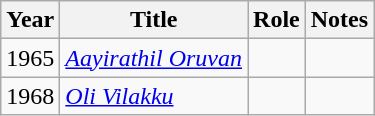<table class="wikitable sortable">
<tr>
<th scope="col">Year</th>
<th scope="col">Title</th>
<th scope="col">Role</th>
<th scope="col" class="unsortable">Notes</th>
</tr>
<tr>
<td>1965</td>
<td><em><a href='#'>Aayirathil Oruvan</a></em></td>
<td></td>
<td></td>
</tr>
<tr>
<td>1968</td>
<td><em><a href='#'>Oli Vilakku</a></em></td>
<td></td>
<td></td>
</tr>
</table>
